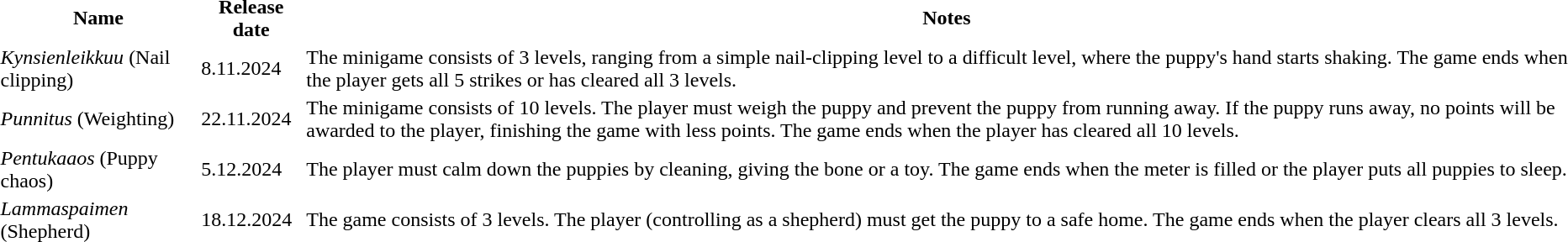<table>
<tr>
<th>Name</th>
<th>Release date</th>
<th>Notes</th>
</tr>
<tr>
<td><em>Kynsienleikkuu</em> (Nail clipping)</td>
<td>8.11.2024</td>
<td>The minigame consists of 3 levels, ranging from a simple nail-clipping level to a difficult level, where the puppy's hand starts shaking. The game ends when the player gets all 5 strikes or has cleared all 3 levels.</td>
</tr>
<tr>
<td><em>Punnitus</em> (Weighting)</td>
<td>22.11.2024</td>
<td>The minigame consists of 10 levels. The player must weigh the puppy and prevent the puppy from running away. If the puppy runs away, no points will be awarded to the player, finishing the game with less points. The game ends when the player has cleared all 10 levels.</td>
</tr>
<tr>
<td><em>Pentukaaos</em> (Puppy chaos)</td>
<td>5.12.2024</td>
<td>The player must calm down the puppies by cleaning, giving the bone or a toy. The game ends when the meter is filled or the player puts all puppies to sleep.</td>
</tr>
<tr>
<td><em>Lammaspaimen</em> (Shepherd)</td>
<td>18.12.2024</td>
<td>The game consists of 3 levels. The player (controlling as a shepherd) must get the puppy to a safe home. The game ends when the player clears all 3 levels.</td>
</tr>
</table>
